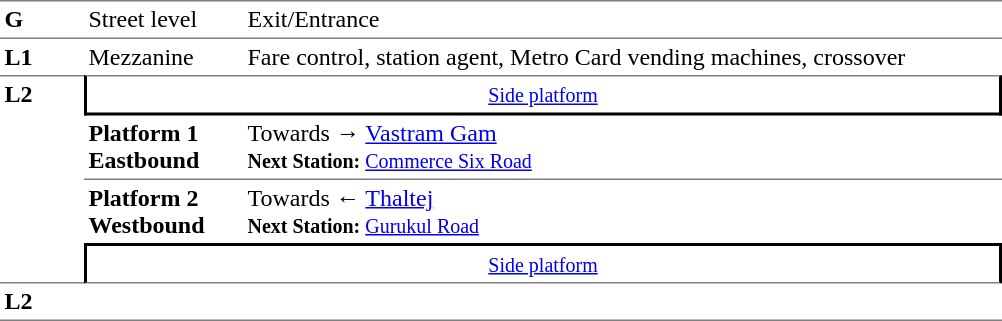<table table border=0 cellspacing=0 cellpadding=3>
<tr>
<td style="border-bottom:solid 1px gray;border-top:solid 1px gray;" width=50 valign=top><strong>G</strong></td>
<td style="border-top:solid 1px gray;border-bottom:solid 1px gray;" width=100 valign=top>Street level</td>
<td style="border-top:solid 1px gray;border-bottom:solid 1px gray;" width=500 valign=top>Exit/Entrance</td>
</tr>
<tr>
<td valign=top><strong>L1</strong></td>
<td valign=top>Mezzanine</td>
<td valign=top>Fare control, station agent, Metro Card vending machines, crossover<br></td>
</tr>
<tr>
<td style="border-top:solid 1px gray;border-bottom:solid 1px gray;" width=50 rowspan=4 valign=top><strong>L2</strong></td>
<td style="border-top:solid 1px gray;border-right:solid 2px black;border-left:solid 2px black;border-bottom:solid 2px black;text-align:center;" colspan=2><small><a href='#'>Side platform</a></small></td>
</tr>
<tr>
<td style="border-bottom:solid 1px gray;" width=100><span><strong>Platform 1</strong><br><strong>Eastbound</strong></span></td>
<td style="border-bottom:solid 1px gray;" width=500>Towards → <a href='#'>Vastram Gam</a><br><small><strong>Next Station:</strong> <a href='#'>Commerce Six Road</a></small></td>
</tr>
<tr>
<td><span><strong>Platform 2</strong><br><strong>Westbound</strong></span></td>
<td>Towards ← <a href='#'>Thaltej</a><br><small><strong>Next Station:</strong> <a href='#'>Gurukul Road</a></small></td>
</tr>
<tr>
<td style="border-top:solid 2px black;border-right:solid 2px black;border-left:solid 2px black;border-bottom:solid 1px gray;" colspan=2  align=center><small><a href='#'>Side platform</a></small></td>
</tr>
<tr>
<td style="border-bottom:solid 1px gray;" width=50 rowspan=2 valign=top><strong>L2</strong></td>
<td style="border-bottom:solid 1px gray;" width=100></td>
<td style="border-bottom:solid 1px gray;" width=500></td>
</tr>
<tr>
</tr>
</table>
